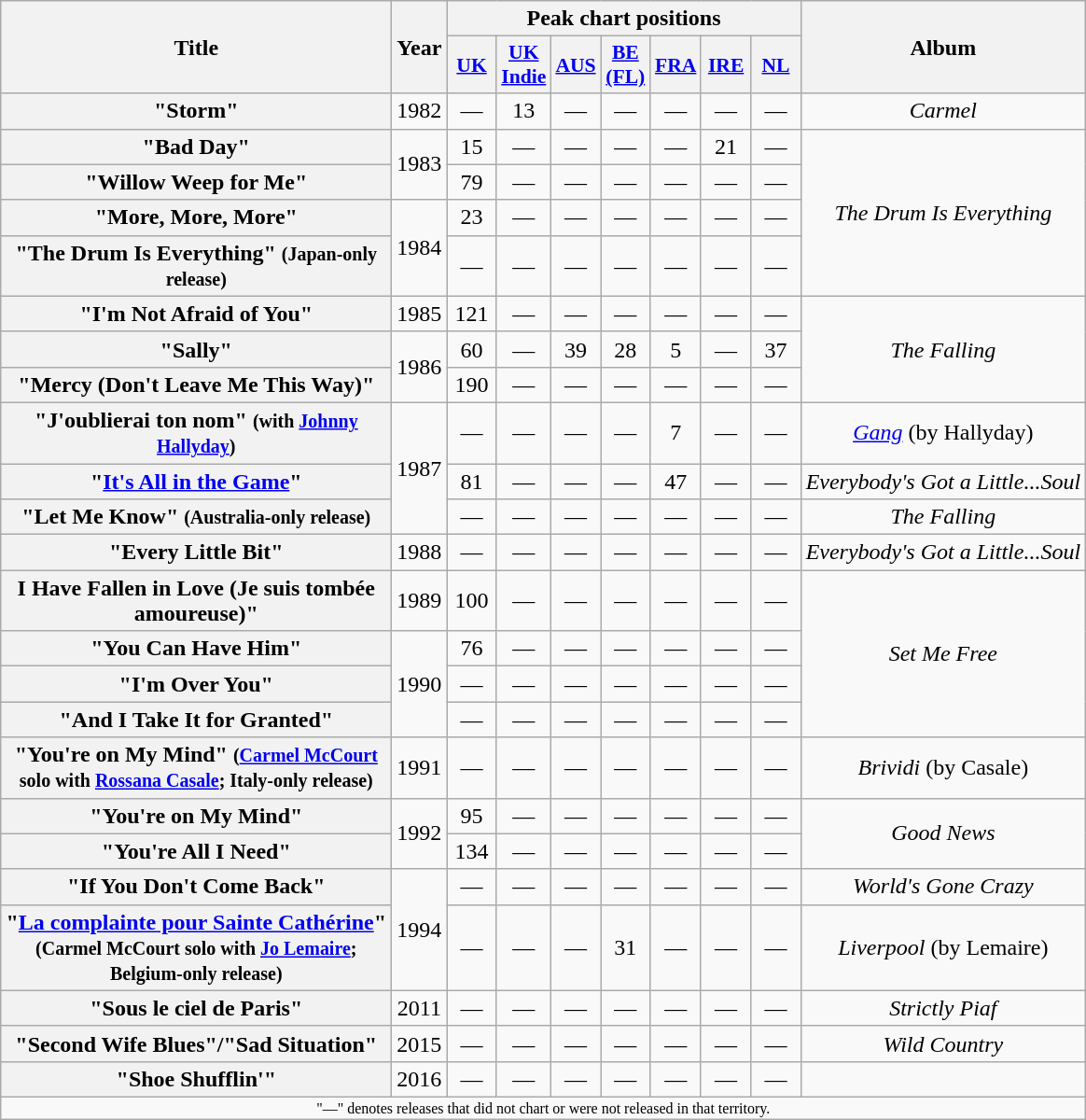<table class="wikitable plainrowheaders" style="text-align:center;">
<tr>
<th rowspan="2" scope="col" style="width:17em;">Title</th>
<th rowspan="2" scope="col" style="width:2em;">Year</th>
<th colspan="7">Peak chart positions</th>
<th rowspan="2">Album</th>
</tr>
<tr>
<th scope="col" style="width:2em;font-size:90%;"><a href='#'>UK</a><br></th>
<th scope="col" style="width:2em;font-size:90%;"><a href='#'>UK Indie</a><br></th>
<th scope="col" style="width:2em;font-size:90%;"><a href='#'>AUS</a><br></th>
<th scope="col" style="width:2em;font-size:90%;"><a href='#'>BE (FL)</a><br></th>
<th scope="col" style="width:2em;font-size:90%;"><a href='#'>FRA</a><br></th>
<th scope="col" style="width:2em;font-size:90%;"><a href='#'>IRE</a><br></th>
<th scope="col" style="width:2em;font-size:90%;"><a href='#'>NL</a><br></th>
</tr>
<tr>
<th scope="row">"Storm"</th>
<td>1982</td>
<td>—</td>
<td>13</td>
<td>—</td>
<td>—</td>
<td>—</td>
<td>—</td>
<td>—</td>
<td><em>Carmel</em></td>
</tr>
<tr>
<th scope="row">"Bad Day"</th>
<td rowspan="2">1983</td>
<td>15</td>
<td>—</td>
<td>—</td>
<td>—</td>
<td>—</td>
<td>21</td>
<td>—</td>
<td rowspan="4"><em>The Drum Is Everything</em></td>
</tr>
<tr>
<th scope="row">"Willow Weep for Me"</th>
<td>79</td>
<td>—</td>
<td>—</td>
<td>—</td>
<td>—</td>
<td>—</td>
<td>—</td>
</tr>
<tr>
<th scope="row">"More, More, More"</th>
<td rowspan="2">1984</td>
<td>23</td>
<td>—</td>
<td>—</td>
<td>—</td>
<td>—</td>
<td>—</td>
<td>—</td>
</tr>
<tr>
<th scope="row">"The Drum Is Everything" <small>(Japan-only release)</small></th>
<td>—</td>
<td>—</td>
<td>—</td>
<td>—</td>
<td>—</td>
<td>—</td>
<td>—</td>
</tr>
<tr>
<th scope="row">"I'm Not Afraid of You"</th>
<td>1985</td>
<td>121</td>
<td>—</td>
<td>—</td>
<td>—</td>
<td>—</td>
<td>—</td>
<td>—</td>
<td rowspan="3"><em>The Falling</em></td>
</tr>
<tr>
<th scope="row">"Sally"</th>
<td rowspan="2">1986</td>
<td>60</td>
<td>—</td>
<td>39</td>
<td>28</td>
<td>5</td>
<td>—</td>
<td>37</td>
</tr>
<tr>
<th scope="row">"Mercy (Don't Leave Me This Way)"</th>
<td>190</td>
<td>—</td>
<td>—</td>
<td>—</td>
<td>—</td>
<td>—</td>
<td>—</td>
</tr>
<tr>
<th scope="row">"J'oublierai ton nom" <small>(with <a href='#'>Johnny Hallyday</a>)</small></th>
<td rowspan="3">1987</td>
<td>—</td>
<td>—</td>
<td>—</td>
<td>—</td>
<td>7</td>
<td>—</td>
<td>—</td>
<td><em><a href='#'>Gang</a></em> (by Hallyday)</td>
</tr>
<tr>
<th scope="row">"<a href='#'>It's All in the Game</a>"</th>
<td>81</td>
<td>—</td>
<td>—</td>
<td>—</td>
<td>47</td>
<td>—</td>
<td>—</td>
<td><em>Everybody's Got a Little...Soul</em></td>
</tr>
<tr>
<th scope="row">"Let Me Know" <small>(Australia-only release)</small></th>
<td>—</td>
<td>—</td>
<td>—</td>
<td>—</td>
<td>—</td>
<td>—</td>
<td>—</td>
<td><em>The Falling</em></td>
</tr>
<tr>
<th scope="row">"Every Little Bit"</th>
<td>1988</td>
<td>—</td>
<td>—</td>
<td>—</td>
<td>—</td>
<td>—</td>
<td>—</td>
<td>—</td>
<td><em>Everybody's Got a Little...Soul</em></td>
</tr>
<tr>
<th scope="row">I Have Fallen in Love (Je suis tombée amoureuse)"</th>
<td>1989</td>
<td>100</td>
<td>—</td>
<td>—</td>
<td>—</td>
<td>—</td>
<td>—</td>
<td>—</td>
<td rowspan="4"><em>Set Me Free</em></td>
</tr>
<tr>
<th scope="row">"You Can Have Him"</th>
<td rowspan="3">1990</td>
<td>76</td>
<td>—</td>
<td>—</td>
<td>—</td>
<td>—</td>
<td>—</td>
<td>—</td>
</tr>
<tr>
<th scope="row">"I'm Over You"</th>
<td>—</td>
<td>—</td>
<td>—</td>
<td>—</td>
<td>—</td>
<td>—</td>
<td>—</td>
</tr>
<tr>
<th scope="row">"And I Take It for Granted"</th>
<td>—</td>
<td>—</td>
<td>—</td>
<td>—</td>
<td>—</td>
<td>—</td>
<td>—</td>
</tr>
<tr>
<th scope="row">"You're on My Mind" <small>(<a href='#'>Carmel McCourt</a> solo with <a href='#'>Rossana Casale</a>; Italy-only release)</small></th>
<td>1991</td>
<td>—</td>
<td>—</td>
<td>—</td>
<td>—</td>
<td>—</td>
<td>—</td>
<td>—</td>
<td><em>Brividi</em> (by Casale)</td>
</tr>
<tr>
<th scope="row">"You're on My Mind"</th>
<td rowspan="2">1992</td>
<td>95</td>
<td>—</td>
<td>—</td>
<td>—</td>
<td>—</td>
<td>—</td>
<td>—</td>
<td rowspan="2"><em>Good News</em></td>
</tr>
<tr>
<th scope="row">"You're All I Need"</th>
<td>134</td>
<td>—</td>
<td>—</td>
<td>—</td>
<td>—</td>
<td>—</td>
<td>—</td>
</tr>
<tr>
<th scope="row">"If You Don't Come Back"</th>
<td rowspan="2">1994</td>
<td>—</td>
<td>—</td>
<td>—</td>
<td>—</td>
<td>—</td>
<td>—</td>
<td>—</td>
<td><em>World's Gone Crazy</em></td>
</tr>
<tr>
<th scope="row">"<a href='#'>La complainte pour Sainte Cathérine</a>" <small>(Carmel McCourt solo with <a href='#'>Jo Lemaire</a>; Belgium-only release)</small></th>
<td>—</td>
<td>—</td>
<td>—</td>
<td>31</td>
<td>—</td>
<td>—</td>
<td>—</td>
<td><em>Liverpool</em> (by Lemaire)</td>
</tr>
<tr>
<th scope="row">"Sous le ciel de Paris"</th>
<td>2011</td>
<td>—</td>
<td>—</td>
<td>—</td>
<td>—</td>
<td>—</td>
<td>—</td>
<td>—</td>
<td><em>Strictly Piaf</em></td>
</tr>
<tr>
<th scope="row">"Second Wife Blues"/"Sad Situation"</th>
<td>2015</td>
<td>—</td>
<td>—</td>
<td>—</td>
<td>—</td>
<td>—</td>
<td>—</td>
<td>—</td>
<td><em>Wild Country</em></td>
</tr>
<tr>
<th scope="row">"Shoe Shufflin'"</th>
<td>2016</td>
<td>—</td>
<td>—</td>
<td>—</td>
<td>—</td>
<td>—</td>
<td>—</td>
<td>—</td>
<td></td>
</tr>
<tr>
<td colspan="10" style="font-size:8pt">"—" denotes releases that did not chart or were not released in that territory.</td>
</tr>
</table>
